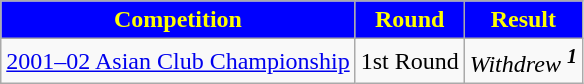<table class="wikitable collapsible collapsed" align=center>
<tr>
<th style="background:blue; color:yellow; text-align:center;">Competition</th>
<th style="background:blue; color:yellow; text-align:center;">Round</th>
<th style="background:blue; color:yellow; text-align:center;">Result</th>
</tr>
<tr>
<td style="text-align:left;"><a href='#'>2001–02 Asian Club Championship</a></td>
<td>1st Round</td>
<td><em>Withdrew <sup><strong>1</strong></sup></em></td>
</tr>
</table>
